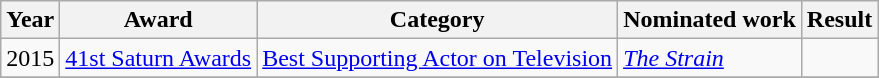<table class="wikitable">
<tr>
<th>Year</th>
<th>Award</th>
<th>Category</th>
<th>Nominated work</th>
<th>Result</th>
</tr>
<tr>
<td>2015</td>
<td><a href='#'>41st Saturn Awards</a></td>
<td><a href='#'>Best Supporting Actor on Television</a></td>
<td><em><a href='#'>The Strain</a></em></td>
<td></td>
</tr>
<tr>
</tr>
</table>
